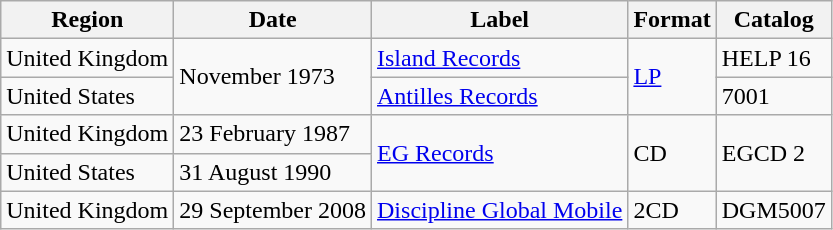<table class="wikitable">
<tr>
<th>Region</th>
<th>Date</th>
<th>Label</th>
<th>Format</th>
<th>Catalog</th>
</tr>
<tr>
<td>United Kingdom</td>
<td rowspan="2">November 1973</td>
<td><a href='#'>Island Records</a></td>
<td rowspan="2"><a href='#'>LP</a></td>
<td>HELP 16</td>
</tr>
<tr>
<td>United States</td>
<td><a href='#'>Antilles Records</a></td>
<td>7001</td>
</tr>
<tr>
<td>United Kingdom</td>
<td>23 February 1987</td>
<td rowspan="2"><a href='#'>EG Records</a></td>
<td rowspan="2">CD</td>
<td rowspan="2">EGCD 2</td>
</tr>
<tr>
<td>United States</td>
<td>31 August 1990</td>
</tr>
<tr>
<td>United Kingdom</td>
<td>29 September 2008</td>
<td><a href='#'>Discipline Global Mobile</a></td>
<td>2CD</td>
<td>DGM5007</td>
</tr>
</table>
